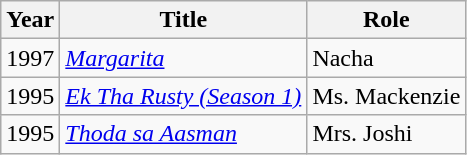<table class="wikitable">
<tr>
<th>Year</th>
<th>Title</th>
<th>Role</th>
</tr>
<tr>
<td>1997</td>
<td><em><a href='#'>Margarita</a> </em></td>
<td>Nacha</td>
</tr>
<tr>
<td>1995</td>
<td><em><a href='#'>Ek Tha Rusty (Season 1)</a></em></td>
<td>Ms. Mackenzie</td>
</tr>
<tr>
<td>1995</td>
<td><em><a href='#'>Thoda sa Aasman</a></em></td>
<td>Mrs. Joshi</td>
</tr>
</table>
